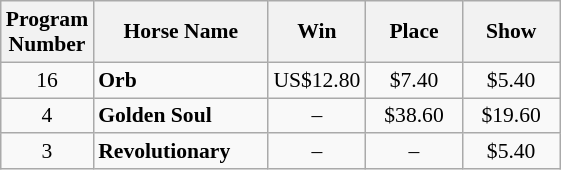<table class="wikitable sortable" style="font-size:90%">
<tr>
<th width="48px">Program<br>Number</th>
<th width="110px">Horse Name<br></th>
<th width="58px">Win<br></th>
<th width="58px">Place<br></th>
<th width="58px">Show</th>
</tr>
<tr>
<td align=center>16</td>
<td><strong>Orb</strong></td>
<td align=center>US$12.80</td>
<td align=center>$7.40</td>
<td align=center>$5.40</td>
</tr>
<tr>
<td align=center>4</td>
<td><strong>Golden Soul</strong></td>
<td align=center>–</td>
<td align=center>$38.60</td>
<td align=center>$19.60</td>
</tr>
<tr>
<td align=center>3</td>
<td><strong>Revolutionary</strong></td>
<td align=center>–</td>
<td align=center>–</td>
<td align=center>$5.40</td>
</tr>
</table>
